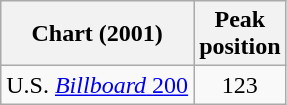<table class="wikitable">
<tr>
<th>Chart (2001)</th>
<th>Peak<br>position</th>
</tr>
<tr>
<td>U.S. <a href='#'><em>Billboard</em> 200</a></td>
<td align="center">123</td>
</tr>
</table>
